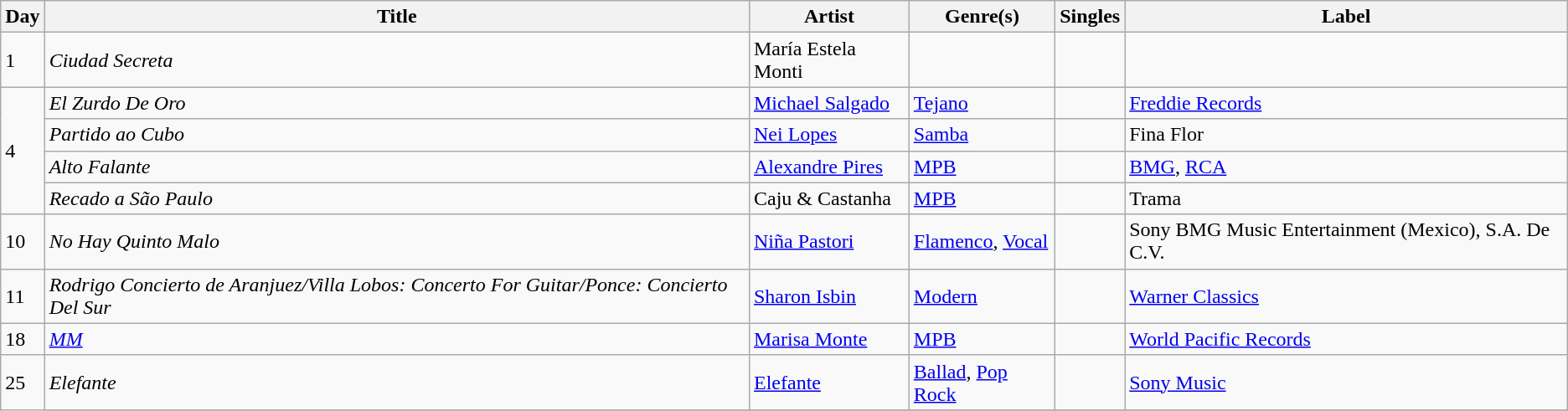<table class="wikitable sortable" style="text-align: left;">
<tr>
<th>Day</th>
<th>Title</th>
<th>Artist</th>
<th>Genre(s)</th>
<th>Singles</th>
<th>Label</th>
</tr>
<tr>
<td>1</td>
<td><em>Ciudad Secreta</em></td>
<td>María Estela Monti</td>
<td></td>
<td></td>
<td></td>
</tr>
<tr>
<td rowspan="4">4</td>
<td><em>El Zurdo De Oro</em></td>
<td><a href='#'>Michael Salgado</a></td>
<td><a href='#'>Tejano</a></td>
<td></td>
<td><a href='#'>Freddie Records</a></td>
</tr>
<tr>
<td><em>Partido ao Cubo</em></td>
<td><a href='#'>Nei Lopes</a></td>
<td><a href='#'>Samba</a></td>
<td></td>
<td>Fina Flor</td>
</tr>
<tr>
<td><em>Alto Falante</em></td>
<td><a href='#'>Alexandre Pires</a></td>
<td><a href='#'>MPB</a></td>
<td></td>
<td><a href='#'>BMG</a>, <a href='#'>RCA</a></td>
</tr>
<tr>
<td><em>Recado a São Paulo</em></td>
<td>Caju & Castanha</td>
<td><a href='#'>MPB</a></td>
<td></td>
<td>Trama</td>
</tr>
<tr>
<td>10</td>
<td><em>No Hay Quinto Malo</em></td>
<td><a href='#'>Niña Pastori</a></td>
<td><a href='#'>Flamenco</a>, <a href='#'>Vocal</a></td>
<td></td>
<td>Sony BMG Music Entertainment (Mexico), S.A. De C.V.</td>
</tr>
<tr>
<td>11</td>
<td><em>Rodrigo Concierto de Aranjuez/Villa Lobos: Concerto For Guitar/Ponce: Concierto Del Sur</em></td>
<td><a href='#'>Sharon Isbin</a></td>
<td><a href='#'>Modern</a></td>
<td></td>
<td><a href='#'>Warner Classics</a></td>
</tr>
<tr>
<td>18</td>
<td><em><a href='#'>MM</a></em></td>
<td><a href='#'>Marisa Monte</a></td>
<td><a href='#'>MPB</a></td>
<td></td>
<td><a href='#'>World Pacific Records</a></td>
</tr>
<tr>
<td rowspan="2">25</td>
<td><em>Elefante</em></td>
<td><a href='#'>Elefante</a></td>
<td><a href='#'>Ballad</a>, <a href='#'>Pop Rock</a></td>
<td></td>
<td><a href='#'>Sony Music</a></td>
</tr>
<tr>
</tr>
</table>
